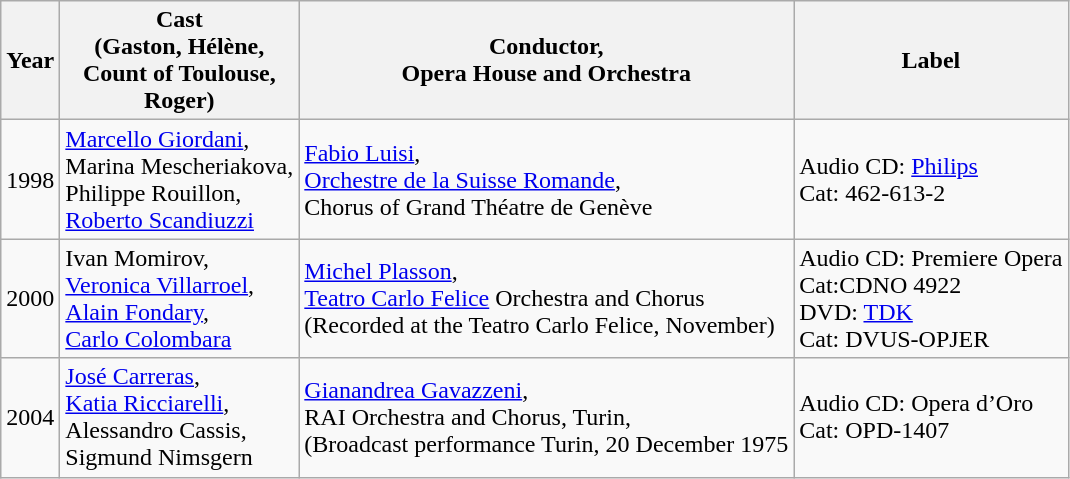<table class="wikitable">
<tr>
<th>Year</th>
<th width="140">Cast<br>(Gaston, Hélène,<br>Count of Toulouse,<br>Roger)</th>
<th>Conductor,<br>Opera House and Orchestra</th>
<th>Label</th>
</tr>
<tr>
<td>1998</td>
<td><a href='#'>Marcello Giordani</a>,<br>Marina Mescheriakova,<br>Philippe Rouillon,<br><a href='#'>Roberto Scandiuzzi</a></td>
<td><a href='#'>Fabio Luisi</a>,<br><a href='#'>Orchestre de la Suisse Romande</a>,<br> Chorus of Grand Théatre de Genève</td>
<td>Audio CD: <a href='#'>Philips</a><br>Cat: 462-613-2</td>
</tr>
<tr>
<td>2000</td>
<td>Ivan Momirov,<br><a href='#'>Veronica Villarroel</a>,<br><a href='#'>Alain Fondary</a>,<br><a href='#'>Carlo Colombara</a></td>
<td><a href='#'>Michel Plasson</a>,<br><a href='#'>Teatro Carlo Felice</a> Orchestra and Chorus<br>(Recorded at the Teatro Carlo Felice, November)</td>
<td>Audio CD: Premiere Opera <br>Cat:CDNO 4922<br>DVD: <a href='#'>TDK</a><br>Cat: DVUS-OPJER</td>
</tr>
<tr>
<td>2004</td>
<td><a href='#'>José Carreras</a>,<br><a href='#'>Katia Ricciarelli</a>,<br>Alessandro Cassis,<br>Sigmund Nimsgern</td>
<td><a href='#'>Gianandrea Gavazzeni</a>,<br>RAI Orchestra and Chorus, Turin,<br> (Broadcast performance Turin, 20 December 1975</td>
<td>Audio CD: Opera d’Oro<br>Cat: OPD-1407</td>
</tr>
</table>
